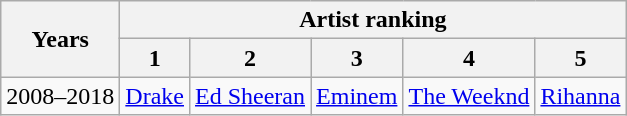<table class="wikitable">
<tr>
<th rowspan="2">Years</th>
<th colspan="5">Artist ranking</th>
</tr>
<tr>
<th>1</th>
<th>2</th>
<th>3</th>
<th>4</th>
<th>5</th>
</tr>
<tr>
<td>2008–2018</td>
<td><a href='#'>Drake</a></td>
<td><a href='#'>Ed Sheeran</a></td>
<td><a href='#'>Eminem</a></td>
<td><a href='#'>The Weeknd</a></td>
<td><a href='#'>Rihanna</a></td>
</tr>
</table>
